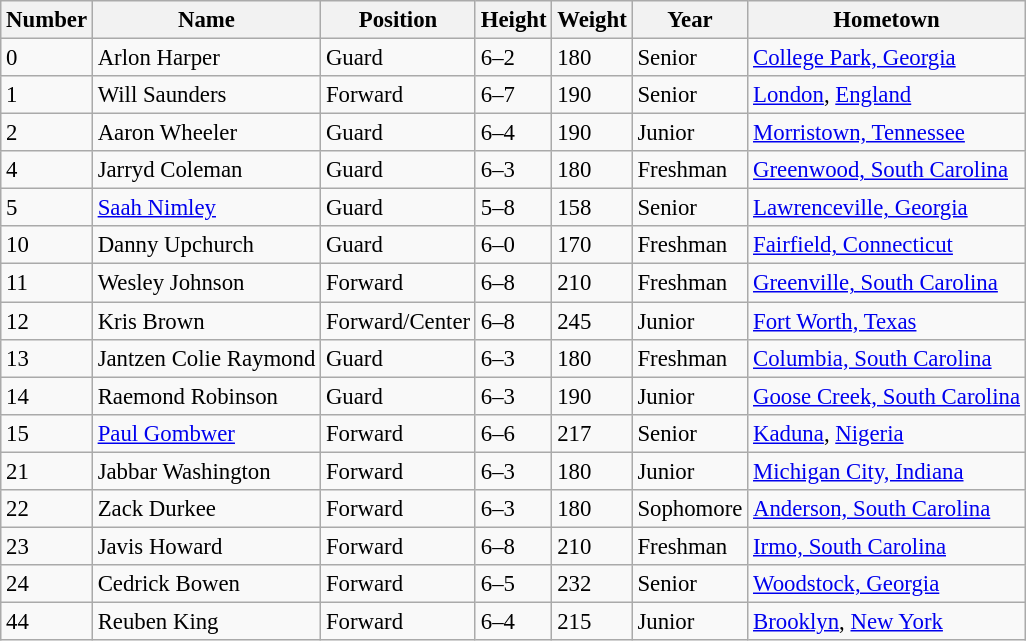<table class="wikitable sortable" style="font-size: 95%;">
<tr>
<th>Number</th>
<th>Name</th>
<th>Position</th>
<th>Height</th>
<th>Weight</th>
<th>Year</th>
<th>Hometown</th>
</tr>
<tr>
<td>0</td>
<td>Arlon Harper</td>
<td>Guard</td>
<td>6–2</td>
<td>180</td>
<td>Senior</td>
<td><a href='#'>College Park, Georgia</a></td>
</tr>
<tr>
<td>1</td>
<td>Will Saunders</td>
<td>Forward</td>
<td>6–7</td>
<td>190</td>
<td>Senior</td>
<td><a href='#'>London</a>, <a href='#'>England</a></td>
</tr>
<tr>
<td>2</td>
<td>Aaron Wheeler</td>
<td>Guard</td>
<td>6–4</td>
<td>190</td>
<td>Junior</td>
<td><a href='#'>Morristown, Tennessee</a></td>
</tr>
<tr>
<td>4</td>
<td>Jarryd Coleman</td>
<td>Guard</td>
<td>6–3</td>
<td>180</td>
<td>Freshman</td>
<td><a href='#'>Greenwood, South Carolina</a></td>
</tr>
<tr>
<td>5</td>
<td><a href='#'>Saah Nimley</a></td>
<td>Guard</td>
<td>5–8</td>
<td>158</td>
<td>Senior</td>
<td><a href='#'>Lawrenceville, Georgia</a></td>
</tr>
<tr>
<td>10</td>
<td>Danny Upchurch</td>
<td>Guard</td>
<td>6–0</td>
<td>170</td>
<td>Freshman</td>
<td><a href='#'>Fairfield, Connecticut</a></td>
</tr>
<tr>
<td>11</td>
<td>Wesley Johnson</td>
<td>Forward</td>
<td>6–8</td>
<td>210</td>
<td>Freshman</td>
<td><a href='#'>Greenville, South Carolina</a></td>
</tr>
<tr>
<td>12</td>
<td>Kris Brown</td>
<td>Forward/Center</td>
<td>6–8</td>
<td>245</td>
<td>Junior</td>
<td><a href='#'>Fort Worth, Texas</a></td>
</tr>
<tr>
<td>13</td>
<td>Jantzen Colie Raymond</td>
<td>Guard</td>
<td>6–3</td>
<td>180</td>
<td>Freshman</td>
<td><a href='#'>Columbia, South Carolina</a></td>
</tr>
<tr>
<td>14</td>
<td>Raemond Robinson</td>
<td>Guard</td>
<td>6–3</td>
<td>190</td>
<td>Junior</td>
<td><a href='#'>Goose Creek, South Carolina</a></td>
</tr>
<tr>
<td>15</td>
<td><a href='#'>Paul Gombwer</a></td>
<td>Forward</td>
<td>6–6</td>
<td>217</td>
<td>Senior</td>
<td><a href='#'>Kaduna</a>, <a href='#'>Nigeria</a></td>
</tr>
<tr>
<td>21</td>
<td>Jabbar Washington</td>
<td>Forward</td>
<td>6–3</td>
<td>180</td>
<td>Junior</td>
<td><a href='#'>Michigan City, Indiana</a></td>
</tr>
<tr>
<td>22</td>
<td>Zack Durkee</td>
<td>Forward</td>
<td>6–3</td>
<td>180</td>
<td>Sophomore</td>
<td><a href='#'>Anderson, South Carolina</a></td>
</tr>
<tr>
<td>23</td>
<td>Javis Howard</td>
<td>Forward</td>
<td>6–8</td>
<td>210</td>
<td>Freshman</td>
<td><a href='#'>Irmo, South Carolina</a></td>
</tr>
<tr>
<td>24</td>
<td>Cedrick Bowen</td>
<td>Forward</td>
<td>6–5</td>
<td>232</td>
<td>Senior</td>
<td><a href='#'>Woodstock, Georgia</a></td>
</tr>
<tr>
<td>44</td>
<td>Reuben King</td>
<td>Forward</td>
<td>6–4</td>
<td>215</td>
<td>Junior</td>
<td><a href='#'>Brooklyn</a>, <a href='#'>New York</a></td>
</tr>
</table>
